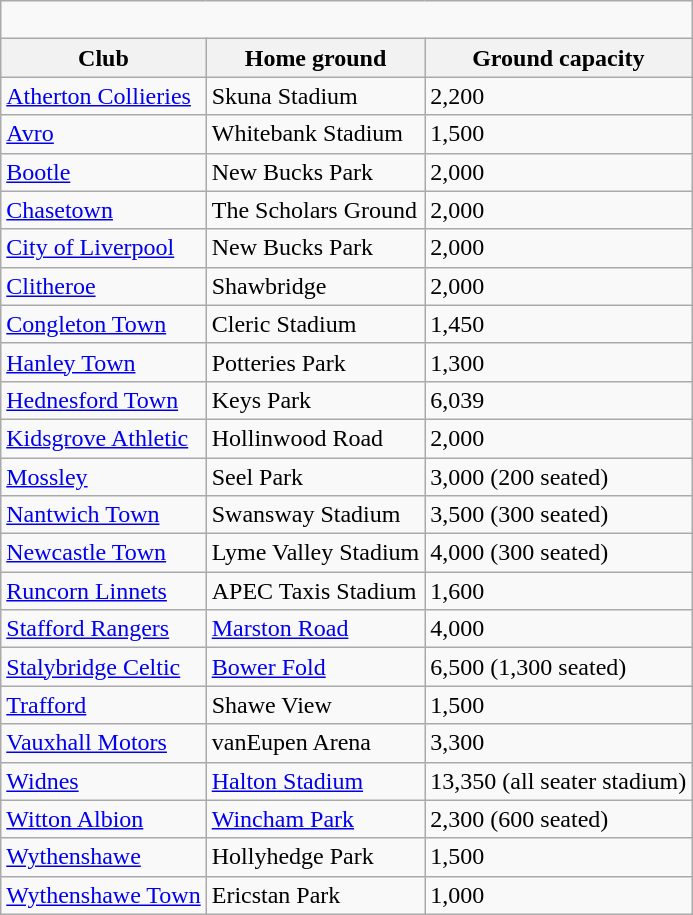<table class="wikitable sortable">
<tr>
<td colspan="3" class="unsortable"><br></td>
</tr>
<tr>
<th>Club</th>
<th>Home ground</th>
<th>Ground capacity</th>
</tr>
<tr>
<td><a href='#'>Atherton Collieries</a></td>
<td>Skuna Stadium</td>
<td>2,200</td>
</tr>
<tr>
<td><a href='#'>Avro</a></td>
<td>Whitebank Stadium</td>
<td>1,500</td>
</tr>
<tr>
<td><a href='#'>Bootle</a></td>
<td>New Bucks Park</td>
<td>2,000</td>
</tr>
<tr>
<td><a href='#'>Chasetown</a></td>
<td>The Scholars Ground</td>
<td>2,000</td>
</tr>
<tr>
<td><a href='#'>City of Liverpool</a></td>
<td>New Bucks Park</td>
<td>2,000</td>
</tr>
<tr>
<td><a href='#'>Clitheroe</a></td>
<td>Shawbridge</td>
<td>2,000</td>
</tr>
<tr>
<td><a href='#'>Congleton Town</a></td>
<td>Cleric Stadium</td>
<td>1,450</td>
</tr>
<tr>
<td><a href='#'>Hanley Town</a></td>
<td>Potteries Park</td>
<td>1,300</td>
</tr>
<tr>
<td><a href='#'>Hednesford Town</a></td>
<td>Keys Park</td>
<td>6,039</td>
</tr>
<tr>
<td><a href='#'>Kidsgrove Athletic</a></td>
<td>Hollinwood Road</td>
<td>2,000</td>
</tr>
<tr>
<td><a href='#'>Mossley</a></td>
<td>Seel Park</td>
<td>3,000 (200 seated)</td>
</tr>
<tr>
<td><a href='#'>Nantwich Town</a></td>
<td>Swansway Stadium</td>
<td>3,500 (300 seated)</td>
</tr>
<tr>
<td><a href='#'>Newcastle Town</a></td>
<td>Lyme Valley Stadium</td>
<td>4,000 (300 seated)</td>
</tr>
<tr>
<td><a href='#'>Runcorn Linnets</a></td>
<td>APEC Taxis Stadium</td>
<td>1,600</td>
</tr>
<tr>
<td><a href='#'>Stafford Rangers</a></td>
<td><a href='#'>Marston Road</a></td>
<td>4,000</td>
</tr>
<tr>
<td><a href='#'>Stalybridge Celtic</a></td>
<td><a href='#'>Bower Fold</a></td>
<td>6,500 (1,300 seated)</td>
</tr>
<tr>
<td><a href='#'>Trafford</a></td>
<td>Shawe View</td>
<td>1,500</td>
</tr>
<tr>
<td><a href='#'>Vauxhall Motors</a></td>
<td>vanEupen Arena</td>
<td>3,300</td>
</tr>
<tr>
<td><a href='#'>Widnes</a></td>
<td><a href='#'>Halton Stadium</a></td>
<td>13,350 (all seater stadium)</td>
</tr>
<tr>
<td><a href='#'>Witton Albion</a></td>
<td><a href='#'>Wincham Park</a></td>
<td>2,300 (600 seated)</td>
</tr>
<tr>
<td><a href='#'>Wythenshawe</a></td>
<td>Hollyhedge Park</td>
<td>1,500</td>
</tr>
<tr>
<td><a href='#'>Wythenshawe Town</a></td>
<td>Ericstan Park</td>
<td>1,000</td>
</tr>
</table>
